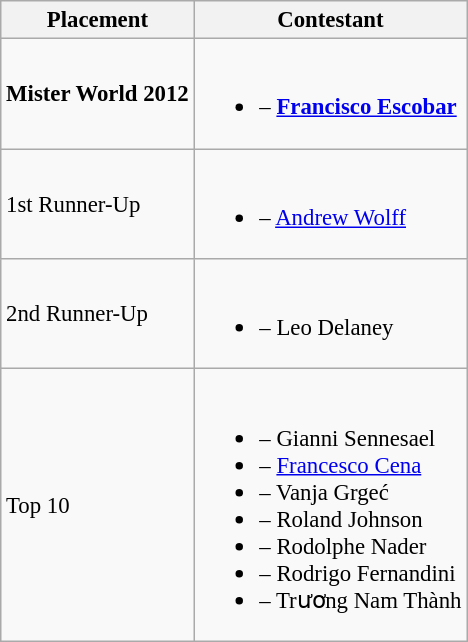<table class="wikitable sortable" style="font-size: 95%;">
<tr>
<th>Placement</th>
<th>Contestant</th>
</tr>
<tr>
<td><strong>Mister World 2012</strong></td>
<td><br><ul><li><strong></strong> – <strong><a href='#'>Francisco Escobar</a></strong></li></ul></td>
</tr>
<tr>
<td>1st Runner-Up</td>
<td><br><ul><li> – <a href='#'>Andrew Wolff</a></li></ul></td>
</tr>
<tr>
<td>2nd Runner-Up</td>
<td><br><ul><li> – Leo Delaney</li></ul></td>
</tr>
<tr>
<td>Top 10</td>
<td><br><ul><li> – Gianni Sennesael</li><li> – <a href='#'>Francesco Cena</a></li><li> – Vanja Grgeć</li><li> – Roland Johnson</li><li> – Rodolphe Nader</li><li> – Rodrigo Fernandini</li><li> – Trương Nam Thành</li></ul></td>
</tr>
</table>
